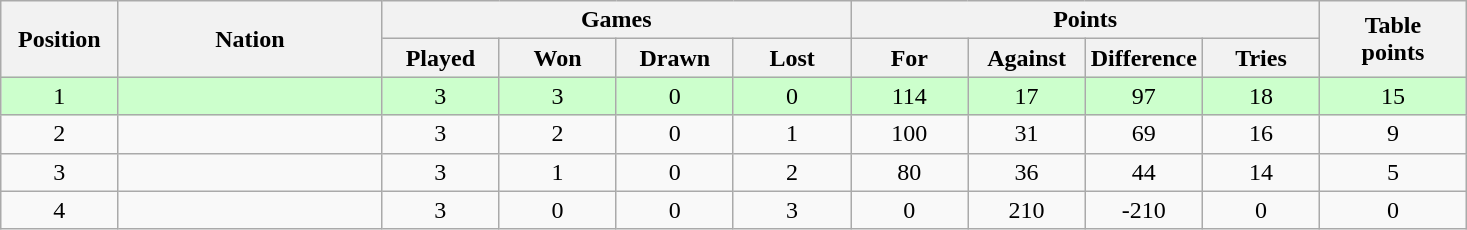<table class="wikitable" style="text-align: center;">
<tr>
<th rowspan=2 width="8%">Position</th>
<th rowspan=2 width="18%">Nation</th>
<th colspan=4 width="32%">Games</th>
<th colspan=4 width="32%">Points</th>
<th rowspan=2 width="10%">Table<br>points</th>
</tr>
<tr>
<th width="8%">Played</th>
<th width="8%">Won</th>
<th width="8%">Drawn</th>
<th width="8%">Lost</th>
<th width="8%">For</th>
<th width="8%">Against</th>
<th width="8%">Difference</th>
<th width="8%">Tries</th>
</tr>
<tr bgcolor=#ccffcc align=center>
<td>1</td>
<td align=left></td>
<td>3</td>
<td>3</td>
<td>0</td>
<td>0</td>
<td>114</td>
<td>17</td>
<td>97</td>
<td>18</td>
<td>15</td>
</tr>
<tr>
<td>2</td>
<td align=left></td>
<td>3</td>
<td>2</td>
<td>0</td>
<td>1</td>
<td>100</td>
<td>31</td>
<td>69</td>
<td>16</td>
<td>9</td>
</tr>
<tr>
<td>3</td>
<td align=left></td>
<td>3</td>
<td>1</td>
<td>0</td>
<td>2</td>
<td>80</td>
<td>36</td>
<td>44</td>
<td>14</td>
<td>5</td>
</tr>
<tr>
<td>4</td>
<td align=left></td>
<td>3</td>
<td>0</td>
<td>0</td>
<td>3</td>
<td>0</td>
<td>210</td>
<td>-210</td>
<td>0</td>
<td>0</td>
</tr>
</table>
